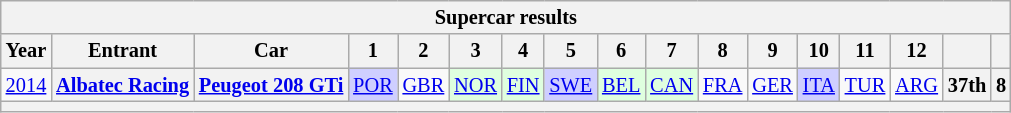<table class="wikitable" style="text-align:center; font-size:85%;">
<tr>
<th colspan=17>Supercar results</th>
</tr>
<tr>
<th scope="col">Year</th>
<th scope="col">Entrant</th>
<th scope="col">Car</th>
<th scope="col">1</th>
<th scope="col">2</th>
<th scope="col">3</th>
<th scope="col">4</th>
<th scope="col">5</th>
<th scope="col">6</th>
<th scope="col">7</th>
<th scope="col">8</th>
<th scope="col">9</th>
<th scope="col">10</th>
<th scope="col">11</th>
<th scope="col">12</th>
<th scope="col"></th>
<th scope="col"></th>
</tr>
<tr>
<td><a href='#'>2014</a></td>
<th nowrap><a href='#'>Albatec Racing</a></th>
<th nowrap><a href='#'>Peugeot 208 GTi</a></th>
<td style="background:#CFCFFF;"><a href='#'>POR</a><br></td>
<td><a href='#'>GBR</a></td>
<td style="background:#DFFFDF;"><a href='#'>NOR</a><br></td>
<td style="background:#DFFFDF;"><a href='#'>FIN</a><br></td>
<td style="background:#CFCFFF;"><a href='#'>SWE</a><br></td>
<td style="background:#DFFFDF;"><a href='#'>BEL</a><br></td>
<td style="background:#DFFFDF;"><a href='#'>CAN</a><br></td>
<td><a href='#'>FRA</a></td>
<td><a href='#'>GER</a></td>
<td style="background:#CFCFFF;"><a href='#'>ITA</a><br></td>
<td><a href='#'>TUR</a></td>
<td><a href='#'>ARG</a></td>
<th>37th</th>
<th>8</th>
</tr>
<tr>
<th colspan="17"></th>
</tr>
</table>
